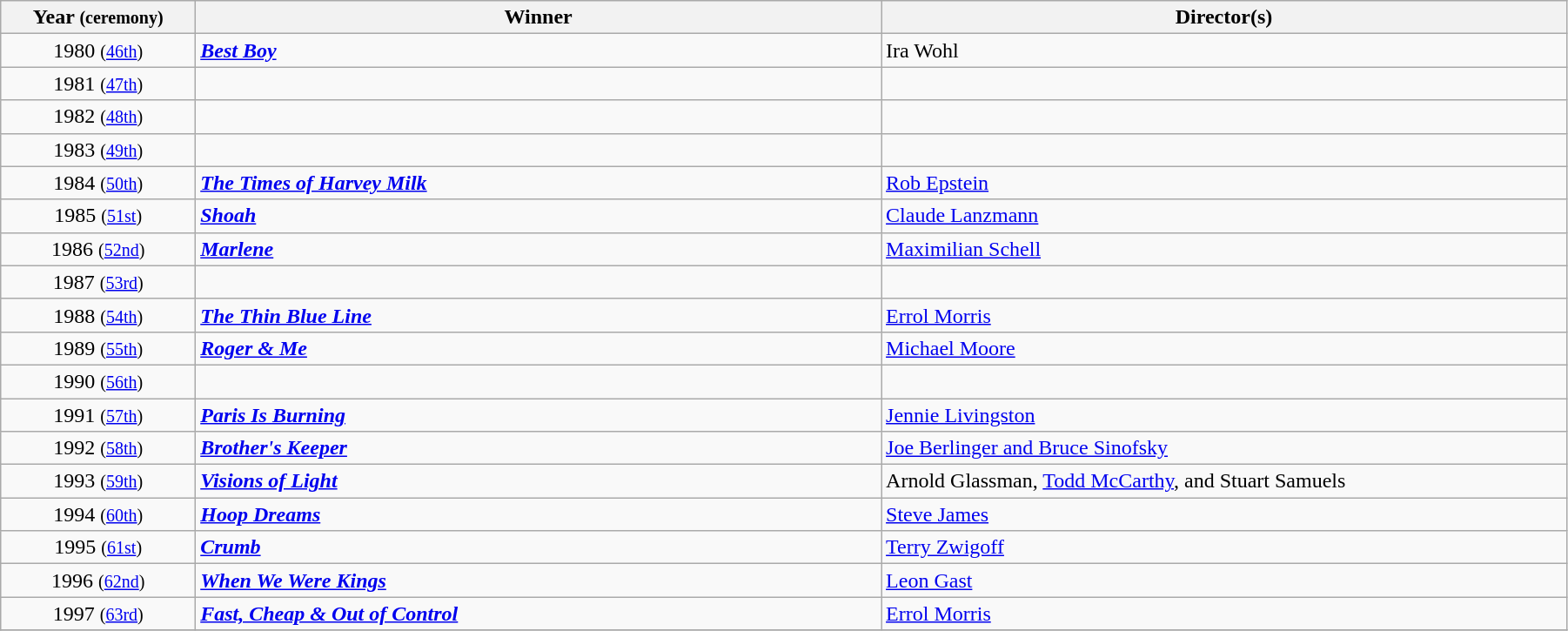<table class="wikitable" width="95%" cellpadding="5">
<tr>
<th width="80"><strong>Year <small>(ceremony)</small></strong></th>
<th width="300"><strong>Winner</strong></th>
<th width="300"><strong>Director(s)</strong></th>
</tr>
<tr>
<td style="text-align:center;">1980 <small>(<a href='#'>46th</a>)</small></td>
<td><strong><em><a href='#'>Best Boy</a></em></strong></td>
<td>Ira Wohl</td>
</tr>
<tr>
<td style="text-align:center;">1981 <small>(<a href='#'>47th</a>)</small></td>
<td></td>
<td></td>
</tr>
<tr>
<td style="text-align:center;">1982 <small>(<a href='#'>48th</a>)</small></td>
<td></td>
<td></td>
</tr>
<tr>
<td style="text-align:center;">1983 <small>(<a href='#'>49th</a>)</small></td>
<td></td>
<td></td>
</tr>
<tr>
<td style="text-align:center;">1984 <small>(<a href='#'>50th</a>)</small></td>
<td><strong><em><a href='#'>The Times of Harvey Milk</a></em></strong></td>
<td><a href='#'>Rob Epstein</a></td>
</tr>
<tr>
<td style="text-align:center;">1985 <small>(<a href='#'>51st</a>)</small></td>
<td><strong><em><a href='#'>Shoah</a></em></strong></td>
<td><a href='#'>Claude Lanzmann</a></td>
</tr>
<tr>
<td style="text-align:center;">1986 <small>(<a href='#'>52nd</a>)</small></td>
<td><strong><em><a href='#'>Marlene</a></em></strong></td>
<td><a href='#'>Maximilian Schell</a></td>
</tr>
<tr>
<td style="text-align:center;">1987 <small>(<a href='#'>53rd</a>)</small></td>
<td></td>
<td></td>
</tr>
<tr>
<td style="text-align:center;">1988 <small>(<a href='#'>54th</a>)</small></td>
<td><strong><em><a href='#'>The Thin Blue Line</a></em></strong></td>
<td><a href='#'>Errol Morris</a></td>
</tr>
<tr>
<td style="text-align:center;">1989 <small>(<a href='#'>55th</a>)</small></td>
<td><strong><em><a href='#'>Roger & Me</a></em></strong></td>
<td><a href='#'>Michael Moore</a></td>
</tr>
<tr>
<td style="text-align:center;">1990 <small>(<a href='#'>56th</a>)</small></td>
<td></td>
<td></td>
</tr>
<tr>
<td style="text-align:center;">1991 <small>(<a href='#'>57th</a>)</small></td>
<td><strong><em><a href='#'>Paris Is Burning</a></em></strong></td>
<td><a href='#'>Jennie Livingston</a></td>
</tr>
<tr>
<td style="text-align:center;">1992 <small>(<a href='#'>58th</a>)</small></td>
<td><strong><em><a href='#'>Brother's Keeper</a></em></strong></td>
<td><a href='#'>Joe Berlinger and Bruce Sinofsky</a></td>
</tr>
<tr>
<td style="text-align:center;">1993 <small>(<a href='#'>59th</a>)</small></td>
<td><strong><em><a href='#'>Visions of Light</a></em></strong></td>
<td>Arnold Glassman, <a href='#'>Todd McCarthy</a>, and Stuart Samuels</td>
</tr>
<tr>
<td style="text-align:center;">1994 <small>(<a href='#'>60th</a>)</small></td>
<td><strong><em><a href='#'>Hoop Dreams</a></em></strong></td>
<td><a href='#'>Steve James</a></td>
</tr>
<tr>
<td style="text-align:center;">1995 <small>(<a href='#'>61st</a>)</small></td>
<td><strong><em><a href='#'>Crumb</a></em></strong></td>
<td><a href='#'>Terry Zwigoff</a></td>
</tr>
<tr>
<td style="text-align:center;">1996 <small>(<a href='#'>62nd</a>)</small></td>
<td><strong><em><a href='#'>When We Were Kings</a></em></strong></td>
<td><a href='#'>Leon Gast</a></td>
</tr>
<tr>
<td style="text-align:center;">1997 <small>(<a href='#'>63rd</a>)</small></td>
<td><strong><em><a href='#'>Fast, Cheap & Out of Control</a></em></strong></td>
<td><a href='#'>Errol Morris</a></td>
</tr>
<tr>
</tr>
</table>
